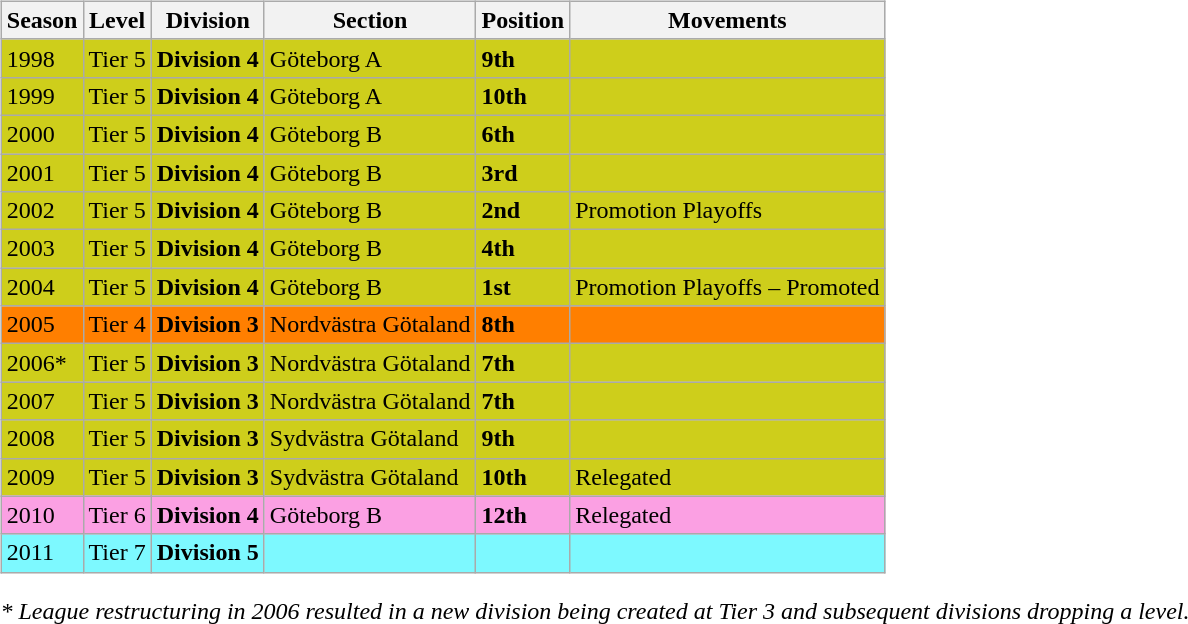<table>
<tr>
<td valign="top" width=0%><br><table class="wikitable">
<tr style="background:#f0f6fa;">
<th><strong>Season</strong></th>
<th><strong>Level</strong></th>
<th><strong>Division</strong></th>
<th><strong>Section</strong></th>
<th><strong>Position</strong></th>
<th><strong>Movements</strong></th>
</tr>
<tr>
<td style="background:#CECE1B;">1998</td>
<td style="background:#CECE1B;">Tier 5</td>
<td style="background:#CECE1B;"><strong>Division 4</strong></td>
<td style="background:#CECE1B;">Göteborg A</td>
<td style="background:#CECE1B;"><strong>9th</strong></td>
<td style="background:#CECE1B;"></td>
</tr>
<tr>
<td style="background:#CECE1B;">1999</td>
<td style="background:#CECE1B;">Tier 5</td>
<td style="background:#CECE1B;"><strong>Division 4</strong></td>
<td style="background:#CECE1B;">Göteborg A</td>
<td style="background:#CECE1B;"><strong>10th</strong></td>
<td style="background:#CECE1B;"></td>
</tr>
<tr>
<td style="background:#CECE1B;">2000</td>
<td style="background:#CECE1B;">Tier 5</td>
<td style="background:#CECE1B;"><strong>Division 4</strong></td>
<td style="background:#CECE1B;">Göteborg B</td>
<td style="background:#CECE1B;"><strong>6th</strong></td>
<td style="background:#CECE1B;"></td>
</tr>
<tr>
<td style="background:#CECE1B;">2001</td>
<td style="background:#CECE1B;">Tier 5</td>
<td style="background:#CECE1B;"><strong>Division 4</strong></td>
<td style="background:#CECE1B;">Göteborg B</td>
<td style="background:#CECE1B;"><strong>3rd</strong></td>
<td style="background:#CECE1B;"></td>
</tr>
<tr>
<td style="background:#CECE1B;">2002</td>
<td style="background:#CECE1B;">Tier 5</td>
<td style="background:#CECE1B;"><strong>Division 4</strong></td>
<td style="background:#CECE1B;">Göteborg B</td>
<td style="background:#CECE1B;"><strong>2nd</strong></td>
<td style="background:#CECE1B;">Promotion Playoffs</td>
</tr>
<tr>
<td style="background:#CECE1B;">2003</td>
<td style="background:#CECE1B;">Tier 5</td>
<td style="background:#CECE1B;"><strong>Division 4</strong></td>
<td style="background:#CECE1B;">Göteborg B</td>
<td style="background:#CECE1B;"><strong>4th</strong></td>
<td style="background:#CECE1B;"></td>
</tr>
<tr>
<td style="background:#CECE1B;">2004</td>
<td style="background:#CECE1B;">Tier 5</td>
<td style="background:#CECE1B;"><strong>Division 4</strong></td>
<td style="background:#CECE1B;">Göteborg B</td>
<td style="background:#CECE1B;"><strong>1st</strong></td>
<td style="background:#CECE1B;">Promotion Playoffs – Promoted</td>
</tr>
<tr>
<td style="background:#FF7F00;">2005</td>
<td style="background:#FF7F00;">Tier 4</td>
<td style="background:#FF7F00;"><strong>Division 3</strong></td>
<td style="background:#FF7F00;">Nordvästra Götaland</td>
<td style="background:#FF7F00;"><strong>8th</strong></td>
<td style="background:#FF7F00;"></td>
</tr>
<tr>
<td style="background:#CECE1B;">2006*</td>
<td style="background:#CECE1B;">Tier 5</td>
<td style="background:#CECE1B;"><strong>Division 3</strong></td>
<td style="background:#CECE1B;">Nordvästra Götaland</td>
<td style="background:#CECE1B;"><strong>7th</strong></td>
<td style="background:#CECE1B;"></td>
</tr>
<tr>
<td style="background:#CECE1B;">2007</td>
<td style="background:#CECE1B;">Tier 5</td>
<td style="background:#CECE1B;"><strong>Division 3</strong></td>
<td style="background:#CECE1B;">Nordvästra Götaland</td>
<td style="background:#CECE1B;"><strong>7th</strong></td>
<td style="background:#CECE1B;"></td>
</tr>
<tr>
<td style="background:#CECE1B;">2008</td>
<td style="background:#CECE1B;">Tier 5</td>
<td style="background:#CECE1B;"><strong>Division 3</strong></td>
<td style="background:#CECE1B;">Sydvästra Götaland</td>
<td style="background:#CECE1B;"><strong>9th</strong></td>
<td style="background:#CECE1B;"></td>
</tr>
<tr>
<td style="background:#CECE1B;">2009</td>
<td style="background:#CECE1B;">Tier 5</td>
<td style="background:#CECE1B;"><strong>Division 3</strong></td>
<td style="background:#CECE1B;">Sydvästra Götaland</td>
<td style="background:#CECE1B;"><strong>10th</strong></td>
<td style="background:#CECE1B;">Relegated</td>
</tr>
<tr>
<td style="background:#FBA0E3;">2010</td>
<td style="background:#FBA0E3;">Tier 6</td>
<td style="background:#FBA0E3;"><strong>Division 4</strong></td>
<td style="background:#FBA0E3;">Göteborg B</td>
<td style="background:#FBA0E3;"><strong>12th</strong></td>
<td style="background:#FBA0E3;">Relegated</td>
</tr>
<tr>
<td style="background:#7DF9FF;">2011</td>
<td style="background:#7DF9FF;">Tier 7</td>
<td style="background:#7DF9FF;"><strong>Division 5</strong></td>
<td style="background:#7DF9FF;"></td>
<td style="background:#7DF9FF;"></td>
<td style="background:#7DF9FF;"></td>
</tr>
</table>
<em>* League restructuring in 2006 resulted in a new division being created at Tier 3 and subsequent divisions dropping a level.</em></td>
</tr>
</table>
